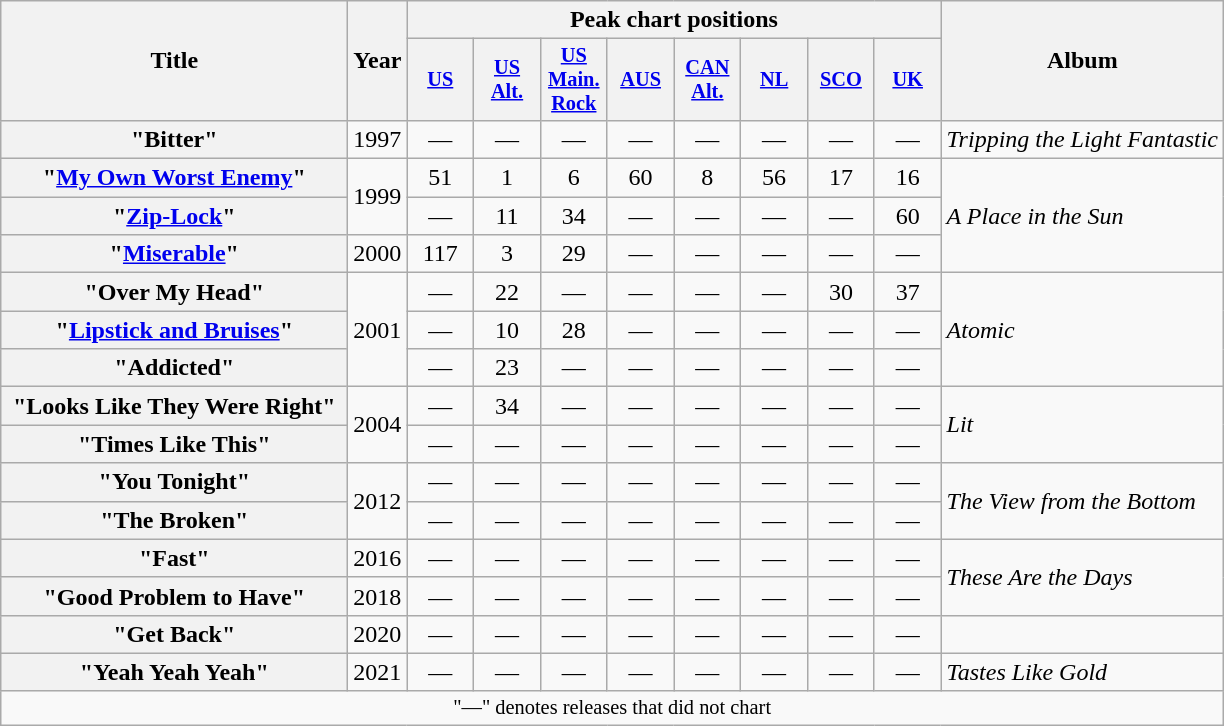<table class="wikitable plainrowheaders" style="text-align:center;">
<tr>
<th scope="col" rowspan="2" style="width:14em;">Title</th>
<th scope="col" rowspan="2" style="width:1em;">Year</th>
<th scope="col" colspan="8">Peak chart positions</th>
<th scope="col" rowspan="2">Album</th>
</tr>
<tr>
<th scope="col" style="width:2.8em;font-size:85%;"><a href='#'>US</a><br></th>
<th scope="col" style="width:2.8em;font-size:85%;"><a href='#'>US<br>Alt.</a><br></th>
<th scope="col" style="width:2.8em;font-size:85%;"><a href='#'>US<br>Main. Rock</a><br></th>
<th scope="col" style="width:2.8em;font-size:85%;"><a href='#'>AUS</a><br></th>
<th scope="col" style="width:2.8em;font-size:85%;"><a href='#'>CAN Alt.</a><br></th>
<th scope="col" style="width:2.8em;font-size:85%;"><a href='#'>NL</a><br></th>
<th scope="col" style="width:2.8em;font-size:85%;"><a href='#'>SCO</a><br></th>
<th scope="col" style="width:2.8em;font-size:85%;"><a href='#'>UK</a><br></th>
</tr>
<tr>
<th scope="row">"Bitter"</th>
<td>1997</td>
<td>—</td>
<td>—</td>
<td>—</td>
<td>—</td>
<td>—</td>
<td>—</td>
<td>—</td>
<td>—</td>
<td align="left"><em>Tripping the Light Fantastic</em></td>
</tr>
<tr>
<th scope="row">"<a href='#'>My Own Worst Enemy</a>"</th>
<td rowspan="2">1999</td>
<td>51</td>
<td>1</td>
<td>6</td>
<td>60</td>
<td>8</td>
<td>56</td>
<td>17</td>
<td>16</td>
<td align="left" rowspan="3"><em>A Place in the Sun</em></td>
</tr>
<tr>
<th scope="row">"<a href='#'>Zip-Lock</a>"</th>
<td>—</td>
<td>11</td>
<td>34</td>
<td>—</td>
<td>—</td>
<td>—</td>
<td>—</td>
<td>60</td>
</tr>
<tr>
<th scope="row">"<a href='#'>Miserable</a>"</th>
<td>2000</td>
<td>117</td>
<td>3</td>
<td>29</td>
<td>—</td>
<td>—</td>
<td>—</td>
<td>—</td>
<td>—</td>
</tr>
<tr>
<th scope="row">"Over My Head"</th>
<td rowspan="3">2001</td>
<td>—</td>
<td>22</td>
<td>—</td>
<td>—</td>
<td>—</td>
<td>—</td>
<td>30</td>
<td>37</td>
<td align="left" rowspan="3"><em>Atomic</em></td>
</tr>
<tr>
<th scope="row">"<a href='#'>Lipstick and Bruises</a>"</th>
<td>—</td>
<td>10</td>
<td>28</td>
<td>—</td>
<td>—</td>
<td>—</td>
<td>—</td>
<td>—</td>
</tr>
<tr>
<th scope="row">"Addicted"</th>
<td>—</td>
<td>23</td>
<td>—</td>
<td>—</td>
<td>—</td>
<td>—</td>
<td>—</td>
<td>—</td>
</tr>
<tr>
<th scope="row">"Looks Like They Were Right"</th>
<td rowspan="2">2004</td>
<td>—</td>
<td>34</td>
<td>—</td>
<td>—</td>
<td>—</td>
<td>—</td>
<td>—</td>
<td>—</td>
<td align="left" rowspan="2"><em>Lit</em></td>
</tr>
<tr>
<th scope="row">"Times Like This"</th>
<td>—</td>
<td>—</td>
<td>—</td>
<td>—</td>
<td>—</td>
<td>—</td>
<td>—</td>
<td>—</td>
</tr>
<tr>
<th scope="row">"You Tonight"</th>
<td rowspan="2">2012</td>
<td>—</td>
<td>—</td>
<td>—</td>
<td>—</td>
<td>—</td>
<td>—</td>
<td>—</td>
<td>—</td>
<td align="left" rowspan="2"><em>The View from the Bottom</em></td>
</tr>
<tr>
<th scope="row">"The Broken"</th>
<td>—</td>
<td>—</td>
<td>—</td>
<td>—</td>
<td>—</td>
<td>—</td>
<td>—</td>
<td>—</td>
</tr>
<tr>
<th scope="row">"Fast"</th>
<td>2016</td>
<td>—</td>
<td>—</td>
<td>—</td>
<td>—</td>
<td>—</td>
<td>—</td>
<td>—</td>
<td>—</td>
<td align="left" rowspan="2"><em>These Are the Days</em></td>
</tr>
<tr>
<th scope="row">"Good Problem to Have"</th>
<td>2018</td>
<td>—</td>
<td>—</td>
<td>—</td>
<td>—</td>
<td>—</td>
<td>—</td>
<td>—</td>
<td>—</td>
</tr>
<tr>
<th scope="row">"Get Back"</th>
<td>2020</td>
<td>—</td>
<td>—</td>
<td>—</td>
<td>—</td>
<td>—</td>
<td>—</td>
<td>—</td>
<td>—</td>
<td></td>
</tr>
<tr>
<th scope="row">"Yeah Yeah Yeah"</th>
<td>2021</td>
<td>—</td>
<td>—</td>
<td>—</td>
<td>—</td>
<td>—</td>
<td>—</td>
<td>—</td>
<td>—</td>
<td align="left"><em>Tastes Like Gold</em></td>
</tr>
<tr>
<td colspan="14" style="font-size:85%">"—" denotes releases that did not chart</td>
</tr>
</table>
